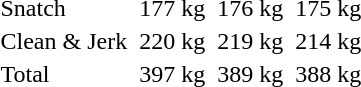<table>
<tr>
<td>Snatch</td>
<td></td>
<td>177 kg</td>
<td></td>
<td>176 kg</td>
<td></td>
<td>175 kg</td>
</tr>
<tr>
<td>Clean & Jerk</td>
<td></td>
<td>220 kg</td>
<td></td>
<td>219 kg</td>
<td></td>
<td>214 kg</td>
</tr>
<tr>
<td>Total</td>
<td></td>
<td>397 kg</td>
<td></td>
<td>389 kg</td>
<td></td>
<td>388 kg</td>
</tr>
</table>
